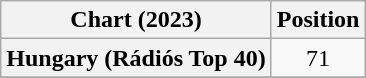<table class="wikitable sortable plainrowheaders" style="text-align:center">
<tr>
<th>Chart (2023)</th>
<th>Position</th>
</tr>
<tr>
<th scope="row">Hungary (Rádiós Top 40)</th>
<td>71</td>
</tr>
<tr>
</tr>
</table>
